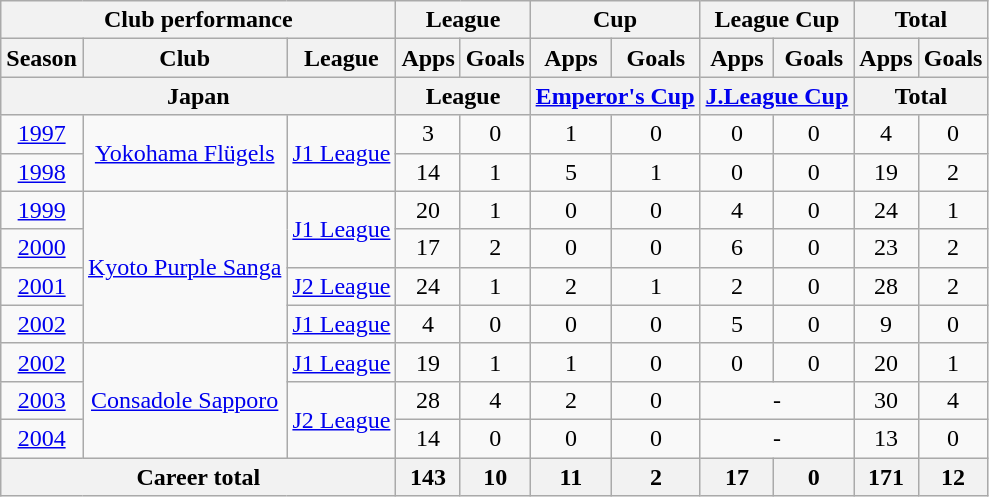<table class="wikitable" style="text-align:center">
<tr>
<th colspan=3>Club performance</th>
<th colspan=2>League</th>
<th colspan=2>Cup</th>
<th colspan=2>League Cup</th>
<th colspan=2>Total</th>
</tr>
<tr>
<th>Season</th>
<th>Club</th>
<th>League</th>
<th>Apps</th>
<th>Goals</th>
<th>Apps</th>
<th>Goals</th>
<th>Apps</th>
<th>Goals</th>
<th>Apps</th>
<th>Goals</th>
</tr>
<tr>
<th colspan=3>Japan</th>
<th colspan=2>League</th>
<th colspan=2><a href='#'>Emperor's Cup</a></th>
<th colspan=2><a href='#'>J.League Cup</a></th>
<th colspan=2>Total</th>
</tr>
<tr>
<td><a href='#'>1997</a></td>
<td rowspan="2"><a href='#'>Yokohama Flügels</a></td>
<td rowspan="2"><a href='#'>J1 League</a></td>
<td>3</td>
<td>0</td>
<td>1</td>
<td>0</td>
<td>0</td>
<td>0</td>
<td>4</td>
<td>0</td>
</tr>
<tr>
<td><a href='#'>1998</a></td>
<td>14</td>
<td>1</td>
<td>5</td>
<td>1</td>
<td>0</td>
<td>0</td>
<td>19</td>
<td>2</td>
</tr>
<tr>
<td><a href='#'>1999</a></td>
<td rowspan="4"><a href='#'>Kyoto Purple Sanga</a></td>
<td rowspan="2"><a href='#'>J1 League</a></td>
<td>20</td>
<td>1</td>
<td>0</td>
<td>0</td>
<td>4</td>
<td>0</td>
<td>24</td>
<td>1</td>
</tr>
<tr>
<td><a href='#'>2000</a></td>
<td>17</td>
<td>2</td>
<td>0</td>
<td>0</td>
<td>6</td>
<td>0</td>
<td>23</td>
<td>2</td>
</tr>
<tr>
<td><a href='#'>2001</a></td>
<td><a href='#'>J2 League</a></td>
<td>24</td>
<td>1</td>
<td>2</td>
<td>1</td>
<td>2</td>
<td>0</td>
<td>28</td>
<td>2</td>
</tr>
<tr>
<td><a href='#'>2002</a></td>
<td><a href='#'>J1 League</a></td>
<td>4</td>
<td>0</td>
<td>0</td>
<td>0</td>
<td>5</td>
<td>0</td>
<td>9</td>
<td>0</td>
</tr>
<tr>
<td><a href='#'>2002</a></td>
<td rowspan="3"><a href='#'>Consadole Sapporo</a></td>
<td><a href='#'>J1 League</a></td>
<td>19</td>
<td>1</td>
<td>1</td>
<td>0</td>
<td>0</td>
<td>0</td>
<td>20</td>
<td>1</td>
</tr>
<tr>
<td><a href='#'>2003</a></td>
<td rowspan="2"><a href='#'>J2 League</a></td>
<td>28</td>
<td>4</td>
<td>2</td>
<td>0</td>
<td colspan="2">-</td>
<td>30</td>
<td>4</td>
</tr>
<tr>
<td><a href='#'>2004</a></td>
<td>14</td>
<td>0</td>
<td>0</td>
<td>0</td>
<td colspan="2">-</td>
<td>13</td>
<td>0</td>
</tr>
<tr>
<th colspan=3>Career total</th>
<th>143</th>
<th>10</th>
<th>11</th>
<th>2</th>
<th>17</th>
<th>0</th>
<th>171</th>
<th>12</th>
</tr>
</table>
